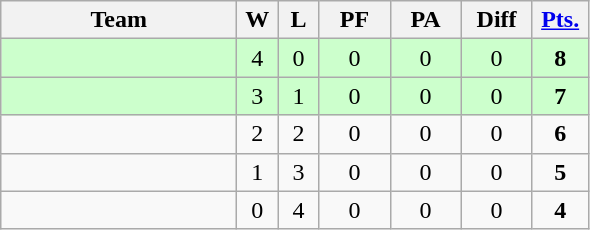<table class=wikitable>
<tr align=center>
<th width=150px>Team</th>
<th width=20px>W</th>
<th width=20px>L</th>
<th width=40px>PF</th>
<th width=40px>PA</th>
<th width=40px>Diff</th>
<th width=30px><a href='#'>Pts.</a></th>
</tr>
<tr align=center bgcolor="#ccffcc">
<td align=left></td>
<td>4</td>
<td>0</td>
<td>0</td>
<td>0</td>
<td>0</td>
<td><strong>8</strong></td>
</tr>
<tr align=center bgcolor="#ccffcc">
<td align=left></td>
<td>3</td>
<td>1</td>
<td>0</td>
<td>0</td>
<td>0</td>
<td><strong>7</strong></td>
</tr>
<tr align=center>
<td align=left></td>
<td>2</td>
<td>2</td>
<td>0</td>
<td>0</td>
<td>0</td>
<td><strong>6</strong></td>
</tr>
<tr align=center>
<td align=left></td>
<td>1</td>
<td>3</td>
<td>0</td>
<td>0</td>
<td>0</td>
<td><strong>5</strong></td>
</tr>
<tr align=center>
<td align=left></td>
<td>0</td>
<td>4</td>
<td>0</td>
<td>0</td>
<td>0</td>
<td><strong>4</strong></td>
</tr>
</table>
